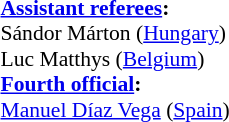<table width=100% style="font-size: 90%">
<tr>
<td><br><strong><a href='#'>Assistant referees</a>:</strong>
<br>Sándor Márton (<a href='#'>Hungary</a>)
<br>Luc Matthys (<a href='#'>Belgium</a>)
<br><strong><a href='#'>Fourth official</a>:</strong>
<br><a href='#'>Manuel Díaz Vega</a> (<a href='#'>Spain</a>)</td>
</tr>
</table>
